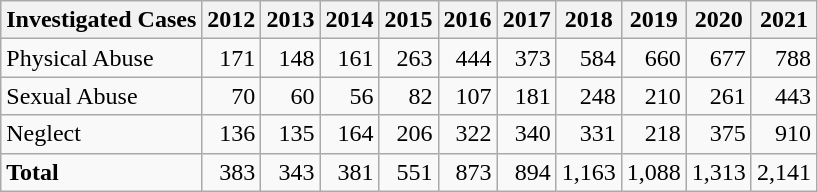<table class="wikitable">
<tr>
<th>Investigated Cases</th>
<th>2012</th>
<th>2013</th>
<th>2014</th>
<th>2015</th>
<th>2016</th>
<th>2017</th>
<th>2018</th>
<th>2019</th>
<th>2020</th>
<th>2021</th>
</tr>
<tr>
<td>Physical Abuse</td>
<td style="text-align:right">171</td>
<td style="text-align:right">148</td>
<td style="text-align:right">161</td>
<td style="text-align:right">263</td>
<td style="text-align:right">444</td>
<td style="text-align:right">373</td>
<td style="text-align:right">584</td>
<td style="text-align:right">660</td>
<td style="text-align:right">677</td>
<td style="text-align:right">788</td>
</tr>
<tr>
<td>Sexual Abuse</td>
<td style="text-align:right">70</td>
<td style="text-align:right">60</td>
<td style="text-align:right">56</td>
<td style="text-align:right">82</td>
<td style="text-align:right">107</td>
<td style="text-align:right">181</td>
<td style="text-align:right">248</td>
<td style="text-align:right">210</td>
<td style="text-align:right">261</td>
<td style="text-align:right">443</td>
</tr>
<tr>
<td>Neglect</td>
<td style="text-align:right">136</td>
<td style="text-align:right">135</td>
<td style="text-align:right">164</td>
<td style="text-align:right">206</td>
<td style="text-align:right">322</td>
<td style="text-align:right">340</td>
<td style="text-align:right">331</td>
<td style="text-align:right">218</td>
<td style="text-align:right">375</td>
<td style="text-align:right">910</td>
</tr>
<tr>
<td><strong>Total</strong></td>
<td style="text-align:right">383</td>
<td style="text-align:right">343</td>
<td style="text-align:right">381</td>
<td style="text-align:right">551</td>
<td style="text-align:right">873</td>
<td style="text-align:right">894</td>
<td style="text-align:right">1,163</td>
<td style="text-align:right">1,088</td>
<td style="text-align:right">1,313</td>
<td style="text-align:right">2,141</td>
</tr>
</table>
